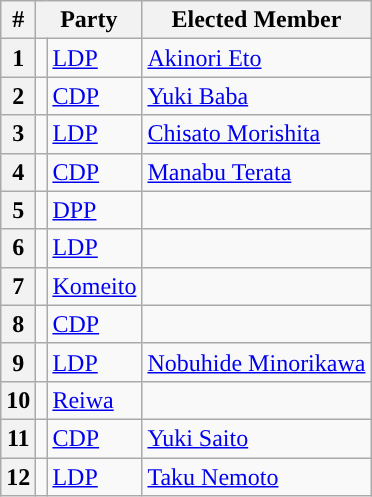<table class="wikitable">
<tr>
<th>#</th>
<th colspan=2>Party</th>
<th>Elected Member</th>
</tr>
<tr>
<th>1</th>
<td style="background:"></td>
<td><a href='#'>LDP</a></td>
<td><a href='#'>Akinori Eto</a></td>
</tr>
<tr>
<th>2</th>
<td style="background:"></td>
<td><a href='#'>CDP</a></td>
<td><a href='#'>Yuki Baba</a></td>
</tr>
<tr>
<th>3</th>
<td style="background:"></td>
<td><a href='#'>LDP</a></td>
<td><a href='#'>Chisato Morishita</a></td>
</tr>
<tr>
<th>4</th>
<td style="background:"></td>
<td><a href='#'>CDP</a></td>
<td><a href='#'>Manabu Terata</a></td>
</tr>
<tr>
<th>5</th>
<td style="background:"></td>
<td><a href='#'>DPP</a></td>
<td></td>
</tr>
<tr>
<th>6</th>
<td style="background:"></td>
<td><a href='#'>LDP</a></td>
<td></td>
</tr>
<tr>
<th>7</th>
<td style="background:"></td>
<td><a href='#'>Komeito</a></td>
<td></td>
</tr>
<tr>
<th>8</th>
<td style="background:"></td>
<td><a href='#'>CDP</a></td>
<td></td>
</tr>
<tr>
<th>9</th>
<td style="background:"></td>
<td><a href='#'>LDP</a></td>
<td><a href='#'>Nobuhide Minorikawa</a></td>
</tr>
<tr>
<th>10</th>
<td style="background:"></td>
<td><a href='#'>Reiwa</a></td>
<td></td>
</tr>
<tr>
<th>11</th>
<td style="background:"></td>
<td><a href='#'>CDP</a></td>
<td><a href='#'>Yuki Saito</a></td>
</tr>
<tr>
<th>12</th>
<td style="background:"></td>
<td><a href='#'>LDP</a></td>
<td><a href='#'>Taku Nemoto</a></td>
</tr>
</table>
